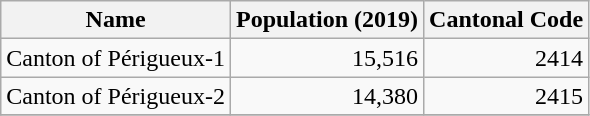<table class="wikitable">
<tr>
<th>Name</th>
<th>Population (2019)</th>
<th>Cantonal Code</th>
</tr>
<tr>
<td>Canton of Périgueux-1</td>
<td align="right">15,516</td>
<td align="right">2414</td>
</tr>
<tr>
<td>Canton of Périgueux-2</td>
<td align="right">14,380</td>
<td align="right">2415</td>
</tr>
<tr>
</tr>
</table>
